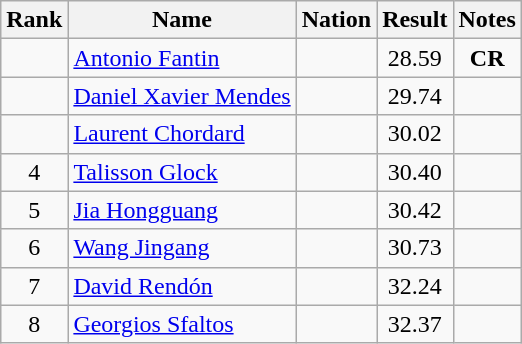<table class="wikitable sortable" style="text-align:center">
<tr>
<th>Rank</th>
<th>Name</th>
<th>Nation</th>
<th>Result</th>
<th>Notes</th>
</tr>
<tr>
<td></td>
<td align="left"><a href='#'>Antonio Fantin</a></td>
<td align=left></td>
<td>28.59</td>
<td><strong>CR</strong></td>
</tr>
<tr>
<td></td>
<td align="left"><a href='#'>Daniel Xavier Mendes</a></td>
<td align=left></td>
<td>29.74</td>
<td></td>
</tr>
<tr>
<td></td>
<td align="left"><a href='#'>Laurent Chordard</a></td>
<td align=left></td>
<td>30.02</td>
<td></td>
</tr>
<tr>
<td>4</td>
<td align="left"><a href='#'>Talisson Glock</a></td>
<td align=left></td>
<td>30.40</td>
<td></td>
</tr>
<tr>
<td>5</td>
<td align="left"><a href='#'>Jia Hongguang</a></td>
<td align=left></td>
<td>30.42</td>
<td></td>
</tr>
<tr>
<td>6</td>
<td align="left"><a href='#'>Wang Jingang</a></td>
<td align=left></td>
<td>30.73</td>
<td></td>
</tr>
<tr>
<td>7</td>
<td align="left"><a href='#'>David Rendón</a></td>
<td align=left></td>
<td>32.24</td>
<td></td>
</tr>
<tr>
<td>8</td>
<td align="left"><a href='#'>Georgios Sfaltos</a></td>
<td align=left></td>
<td>32.37</td>
<td></td>
</tr>
</table>
